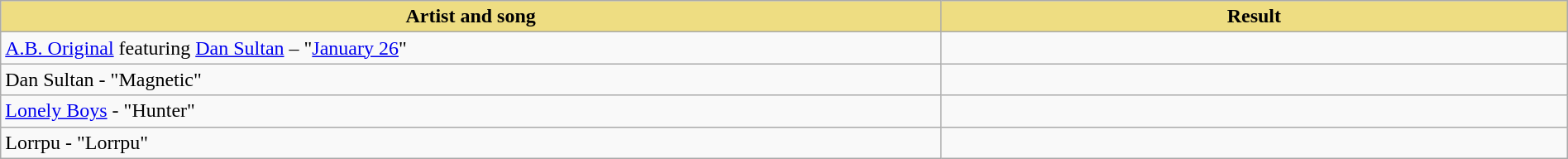<table class="wikitable" width=100%>
<tr>
<th style="width:15%;background:#EEDD82;">Artist and song</th>
<th style="width:10%;background:#EEDD82;">Result</th>
</tr>
<tr>
<td><a href='#'>A.B. Original</a> featuring <a href='#'>Dan Sultan</a> – "<a href='#'>January 26</a>"</td>
<td></td>
</tr>
<tr>
<td>Dan Sultan - "Magnetic"</td>
<td></td>
</tr>
<tr>
<td><a href='#'>Lonely Boys</a> - "Hunter"</td>
<td></td>
</tr>
<tr>
<td>Lorrpu - "Lorrpu"</td>
<td></td>
</tr>
</table>
